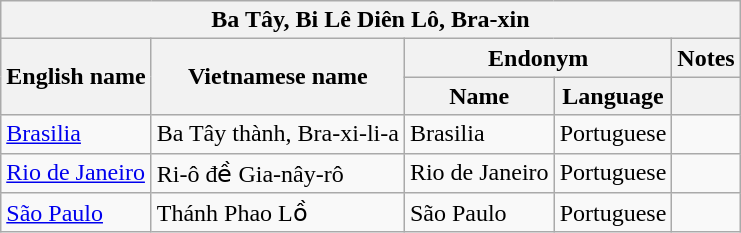<table class="wikitable sortable">
<tr>
<th colspan="5"> Ba Tây, Bi Lê Diên Lô, Bra-xin</th>
</tr>
<tr>
<th rowspan="2">English name</th>
<th rowspan="2">Vietnamese name</th>
<th colspan="2">Endonym</th>
<th>Notes</th>
</tr>
<tr>
<th>Name</th>
<th>Language</th>
<th></th>
</tr>
<tr>
<td><a href='#'>Brasilia</a></td>
<td>Ba Tây thành, Bra-xi-li-a</td>
<td>Brasilia</td>
<td>Portuguese</td>
<td></td>
</tr>
<tr>
<td><a href='#'>Rio de Janeiro</a></td>
<td>Ri-ô đề Gia-nây-rô</td>
<td>Rio de Janeiro</td>
<td>Portuguese</td>
<td></td>
</tr>
<tr>
<td><a href='#'>São Paulo</a></td>
<td>Thánh Phao Lồ</td>
<td>São Paulo</td>
<td>Portuguese</td>
<td></td>
</tr>
</table>
